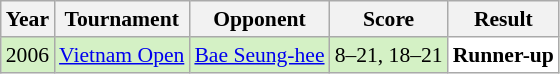<table class="sortable wikitable" style="font-size: 90%;">
<tr>
<th>Year</th>
<th>Tournament</th>
<th>Opponent</th>
<th>Score</th>
<th>Result</th>
</tr>
<tr style="background:#D4F1C5">
<td align="center">2006</td>
<td align="left"><a href='#'>Vietnam Open</a></td>
<td align="left"> <a href='#'>Bae Seung-hee</a></td>
<td align="left">8–21, 18–21</td>
<td style="text-align:left; background:white"> <strong>Runner-up</strong></td>
</tr>
</table>
